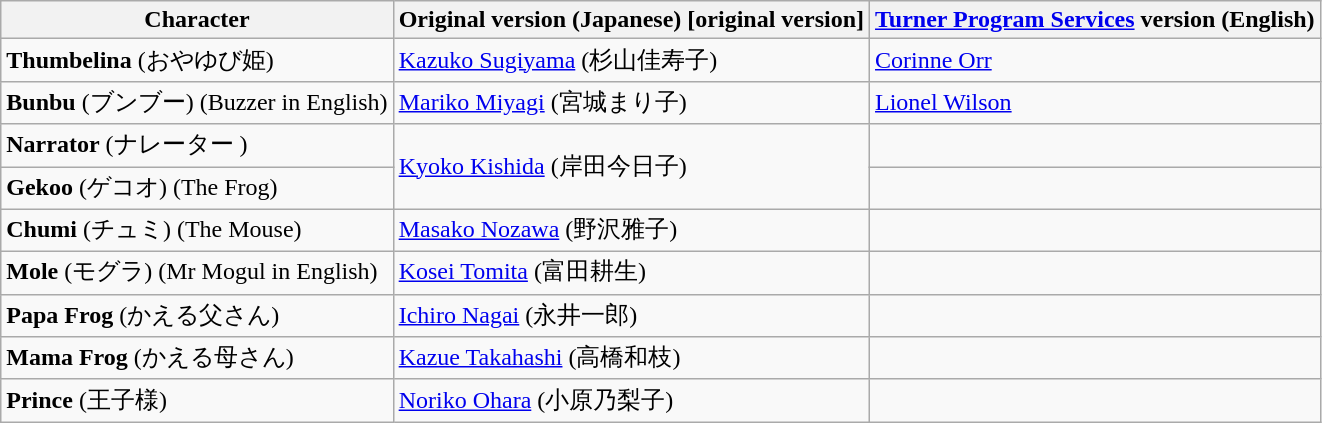<table class="wikitable">
<tr>
<th>Character</th>
<th>Original version (Japanese) [original version]</th>
<th><a href='#'>Turner Program Services</a> version (English)</th>
</tr>
<tr>
<td><strong>Thumbelina</strong> (おやゆび姫)</td>
<td><a href='#'>Kazuko Sugiyama</a> (杉山佳寿子)</td>
<td><a href='#'>Corinne Orr</a></td>
</tr>
<tr>
<td><strong>Bunbu</strong> (ブンブー) (Buzzer in English)</td>
<td><a href='#'>Mariko Miyagi</a> (宮城まり子)</td>
<td><a href='#'>Lionel Wilson</a></td>
</tr>
<tr>
<td><strong>Narrator</strong> (ナレーター )</td>
<td rowspan="2"><a href='#'>Kyoko Kishida</a> (岸田今日子)</td>
<td></td>
</tr>
<tr>
<td><strong>Gekoo</strong> (ゲコオ) (The Frog)</td>
<td></td>
</tr>
<tr>
<td><strong>Chumi</strong> (チュミ) (The Mouse)</td>
<td><a href='#'>Masako Nozawa</a> (野沢雅子)</td>
<td></td>
</tr>
<tr>
<td><strong>Mole</strong> (モグラ) (Mr Mogul in English)</td>
<td><a href='#'>Kosei Tomita</a> (富田耕生)</td>
<td></td>
</tr>
<tr>
<td><strong>Papa Frog</strong>  (かえる父さん)</td>
<td><a href='#'>Ichiro Nagai</a> (永井一郎)</td>
<td></td>
</tr>
<tr>
<td><strong>Mama Frog</strong> (かえる母さん)</td>
<td><a href='#'>Kazue Takahashi</a> (高橋和枝)</td>
<td></td>
</tr>
<tr>
<td><strong>Prince</strong> (王子様)</td>
<td><a href='#'>Noriko Ohara</a> (小原乃梨子)</td>
<td></td>
</tr>
</table>
